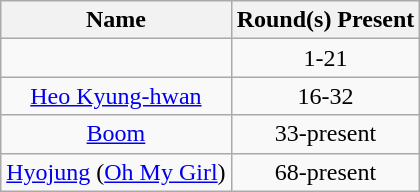<table class="wikitable" style="text-align:center">
<tr>
<th>Name</th>
<th>Round(s) Present</th>
</tr>
<tr>
<td></td>
<td>1-21</td>
</tr>
<tr>
<td><a href='#'>Heo Kyung-hwan</a></td>
<td>16-32</td>
</tr>
<tr>
<td><a href='#'>Boom</a></td>
<td>33-present</td>
</tr>
<tr>
<td><a href='#'>Hyojung</a> (<a href='#'>Oh My Girl</a>)</td>
<td>68-present</td>
</tr>
</table>
